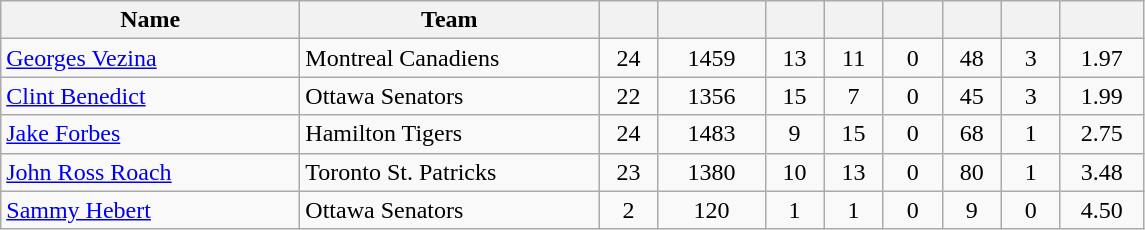<table class="wikitable sortable">
<tr>
<th style="width:12em" class="unsortable">Name</th>
<th style="width:12em" class="unsortable">Team</th>
<th style="width:2em"></th>
<th style="width:4em"></th>
<th style="width:2em"></th>
<th style="width:2em"></th>
<th style="width:2em"></th>
<th style="width:2em"></th>
<th style="width:2em"></th>
<th style="width:3em"><a href='#'></a></th>
</tr>
<tr align="center">
<td align="left"><a href='#'>Georges Vezina</a></td>
<td align="left">Montreal Canadiens</td>
<td>24</td>
<td>1459</td>
<td>13</td>
<td>11</td>
<td>0</td>
<td>48</td>
<td>3</td>
<td>1.97</td>
</tr>
<tr align="center">
<td align="left"><a href='#'>Clint Benedict</a></td>
<td align="left">Ottawa Senators</td>
<td>22</td>
<td>1356</td>
<td>15</td>
<td>7</td>
<td>0</td>
<td>45</td>
<td>3</td>
<td>1.99</td>
</tr>
<tr align="center">
<td align="left"><a href='#'>Jake Forbes</a></td>
<td align="left">Hamilton Tigers</td>
<td>24</td>
<td>1483</td>
<td>9</td>
<td>15</td>
<td>0</td>
<td>68</td>
<td>1</td>
<td>2.75</td>
</tr>
<tr align="center">
<td align="left"><a href='#'>John Ross Roach</a></td>
<td align="left">Toronto St. Patricks</td>
<td>23</td>
<td>1380</td>
<td>10</td>
<td>13</td>
<td>0</td>
<td>80</td>
<td>1</td>
<td>3.48</td>
</tr>
<tr align="center">
<td align="left"><a href='#'>Sammy Hebert</a></td>
<td align="left">Ottawa Senators</td>
<td>2</td>
<td>120</td>
<td>1</td>
<td>1</td>
<td>0</td>
<td>9</td>
<td>0</td>
<td>4.50</td>
</tr>
</table>
